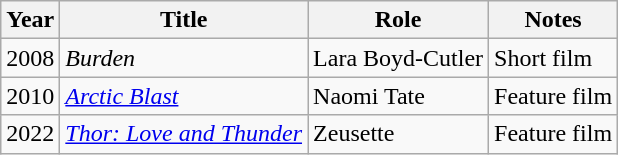<table class="wikitable sortable">
<tr>
<th>Year</th>
<th>Title</th>
<th>Role</th>
<th class="unsortable">Notes</th>
</tr>
<tr>
<td>2008</td>
<td><em>Burden</em></td>
<td>Lara Boyd-Cutler</td>
<td>Short film</td>
</tr>
<tr>
<td>2010</td>
<td><em><a href='#'>Arctic Blast</a></em></td>
<td>Naomi Tate</td>
<td>Feature film</td>
</tr>
<tr>
<td>2022</td>
<td><em><a href='#'>Thor: Love and Thunder</a></em></td>
<td>Zeusette</td>
<td>Feature film</td>
</tr>
</table>
